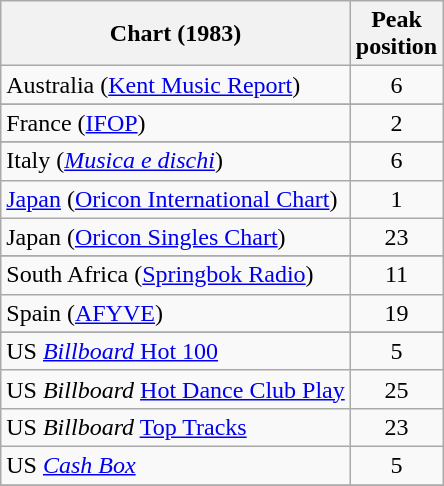<table class="wikitable sortable">
<tr>
<th>Chart (1983)</th>
<th>Peak<br>position</th>
</tr>
<tr>
<td>Australia (<a href='#'>Kent Music Report</a>)</td>
<td align="center">6</td>
</tr>
<tr>
</tr>
<tr>
</tr>
<tr>
</tr>
<tr>
<td>France (<a href='#'>IFOP</a>)</td>
<td align="center">2</td>
</tr>
<tr>
</tr>
<tr>
<td>Italy (<em><a href='#'>Musica e dischi</a></em>)</td>
<td align="center">6</td>
</tr>
<tr>
<td><a href='#'>Japan</a> (<a href='#'>Oricon International Chart</a>)</td>
<td align="center">1</td>
</tr>
<tr>
<td>Japan (<a href='#'>Oricon Singles Chart</a>)</td>
<td align="center">23</td>
</tr>
<tr>
</tr>
<tr>
</tr>
<tr>
</tr>
<tr>
<td>South Africa (<a href='#'>Springbok Radio</a>)</td>
<td align="center">11</td>
</tr>
<tr>
<td>Spain (<a href='#'>AFYVE</a>)</td>
<td align="center">19</td>
</tr>
<tr>
</tr>
<tr>
</tr>
<tr>
</tr>
<tr>
<td>US <a href='#'><em>Billboard</em> Hot 100</a></td>
<td align="center">5</td>
</tr>
<tr>
<td>US <em>Billboard</em> <a href='#'>Hot Dance Club Play</a></td>
<td align="center">25</td>
</tr>
<tr>
<td>US <em>Billboard</em> <a href='#'>Top Tracks</a></td>
<td align="center">23</td>
</tr>
<tr>
<td>US <em><a href='#'>Cash Box</a></em></td>
<td align="center">5</td>
</tr>
<tr>
</tr>
</table>
